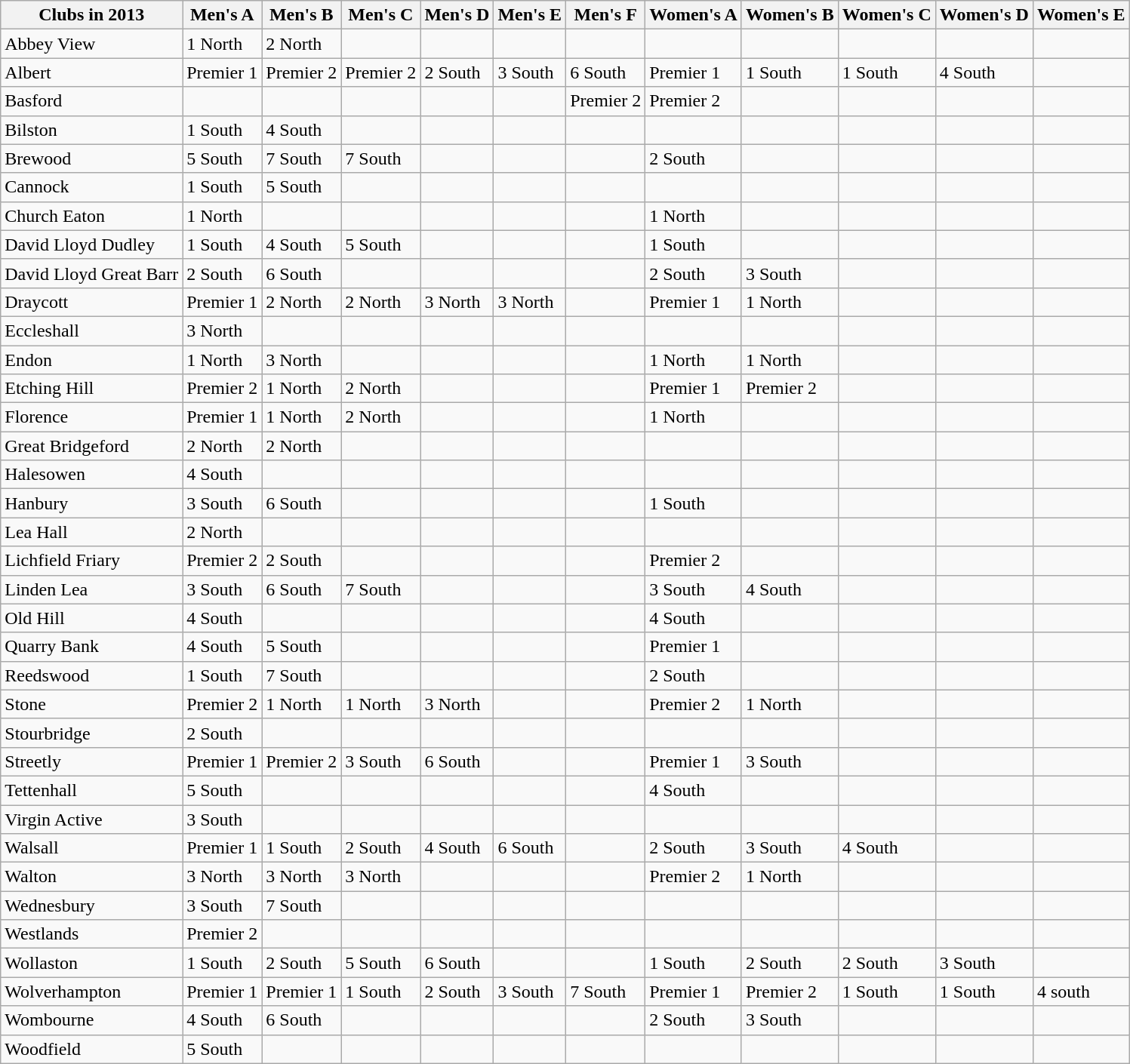<table class="wikitable">
<tr>
<th>Clubs in 2013</th>
<th>Men's A</th>
<th>Men's B</th>
<th>Men's C</th>
<th>Men's D</th>
<th>Men's E</th>
<th>Men's F</th>
<th>Women's A</th>
<th>Women's B</th>
<th>Women's C</th>
<th>Women's D</th>
<th>Women's E</th>
</tr>
<tr>
<td>Abbey View</td>
<td>1 North</td>
<td>2 North</td>
<td></td>
<td></td>
<td></td>
<td></td>
<td></td>
<td></td>
<td></td>
<td></td>
<td></td>
</tr>
<tr>
<td>Albert</td>
<td>Premier 1</td>
<td>Premier 2</td>
<td>Premier 2</td>
<td>2 South</td>
<td>3 South</td>
<td>6 South</td>
<td>Premier 1</td>
<td>1 South</td>
<td>1 South</td>
<td>4 South</td>
<td></td>
</tr>
<tr>
<td>Basford</td>
<td></td>
<td></td>
<td></td>
<td></td>
<td></td>
<td>Premier 2</td>
<td>Premier 2</td>
<td></td>
<td></td>
<td></td>
<td></td>
</tr>
<tr>
<td>Bilston</td>
<td>1 South</td>
<td>4 South</td>
<td></td>
<td></td>
<td></td>
<td></td>
<td></td>
<td></td>
<td></td>
<td></td>
<td></td>
</tr>
<tr>
<td>Brewood</td>
<td>5 South</td>
<td>7 South</td>
<td>7 South</td>
<td></td>
<td></td>
<td></td>
<td>2 South</td>
<td></td>
<td></td>
<td></td>
<td></td>
</tr>
<tr>
<td>Cannock</td>
<td>1 South</td>
<td>5 South</td>
<td></td>
<td></td>
<td></td>
<td></td>
<td></td>
<td></td>
<td></td>
<td></td>
<td></td>
</tr>
<tr>
<td>Church Eaton</td>
<td>1 North</td>
<td></td>
<td></td>
<td></td>
<td></td>
<td></td>
<td>1 North</td>
<td></td>
<td></td>
<td></td>
<td></td>
</tr>
<tr>
<td>David Lloyd Dudley</td>
<td>1 South</td>
<td>4 South</td>
<td>5 South</td>
<td></td>
<td></td>
<td></td>
<td>1 South</td>
<td></td>
<td></td>
<td></td>
<td></td>
</tr>
<tr>
<td>David Lloyd Great Barr</td>
<td>2 South</td>
<td>6 South</td>
<td></td>
<td></td>
<td></td>
<td></td>
<td>2 South</td>
<td>3 South</td>
<td></td>
<td></td>
<td></td>
</tr>
<tr>
<td>Draycott</td>
<td>Premier 1</td>
<td>2 North</td>
<td>2 North</td>
<td>3 North</td>
<td>3 North</td>
<td></td>
<td>Premier 1</td>
<td>1 North</td>
<td></td>
<td></td>
<td></td>
</tr>
<tr>
<td>Eccleshall</td>
<td>3 North</td>
<td></td>
<td></td>
<td></td>
<td></td>
<td></td>
<td></td>
<td></td>
<td></td>
<td></td>
<td></td>
</tr>
<tr>
<td>Endon</td>
<td>1 North</td>
<td>3 North</td>
<td></td>
<td></td>
<td></td>
<td></td>
<td>1 North</td>
<td>1 North</td>
<td></td>
<td></td>
<td></td>
</tr>
<tr>
<td>Etching Hill</td>
<td>Premier 2</td>
<td>1 North</td>
<td>2 North</td>
<td></td>
<td></td>
<td></td>
<td>Premier 1</td>
<td>Premier 2</td>
<td></td>
<td></td>
<td></td>
</tr>
<tr>
<td>Florence</td>
<td>Premier 1</td>
<td>1 North</td>
<td>2 North</td>
<td></td>
<td></td>
<td></td>
<td>1 North</td>
<td></td>
<td></td>
<td></td>
<td></td>
</tr>
<tr>
<td>Great Bridgeford</td>
<td>2 North</td>
<td>2 North</td>
<td></td>
<td></td>
<td></td>
<td></td>
<td></td>
<td></td>
<td></td>
<td></td>
<td></td>
</tr>
<tr>
<td>Halesowen</td>
<td>4 South</td>
<td></td>
<td></td>
<td></td>
<td></td>
<td></td>
<td></td>
<td></td>
<td></td>
<td></td>
<td></td>
</tr>
<tr>
<td>Hanbury</td>
<td>3 South</td>
<td>6 South</td>
<td></td>
<td></td>
<td></td>
<td></td>
<td>1 South</td>
<td></td>
<td></td>
<td></td>
<td></td>
</tr>
<tr>
<td>Lea Hall</td>
<td>2 North</td>
<td></td>
<td></td>
<td></td>
<td></td>
<td></td>
<td></td>
<td></td>
<td></td>
<td></td>
<td></td>
</tr>
<tr>
<td>Lichfield Friary</td>
<td>Premier 2</td>
<td>2 South</td>
<td></td>
<td></td>
<td></td>
<td></td>
<td>Premier 2</td>
<td></td>
<td></td>
<td></td>
<td></td>
</tr>
<tr>
<td>Linden Lea</td>
<td>3 South</td>
<td>6 South</td>
<td>7 South</td>
<td></td>
<td></td>
<td></td>
<td>3 South</td>
<td>4 South</td>
<td></td>
<td></td>
<td></td>
</tr>
<tr>
<td>Old Hill</td>
<td>4 South</td>
<td></td>
<td></td>
<td></td>
<td></td>
<td></td>
<td>4 South</td>
<td></td>
<td></td>
<td></td>
<td></td>
</tr>
<tr>
<td>Quarry Bank</td>
<td>4 South</td>
<td>5 South</td>
<td></td>
<td></td>
<td></td>
<td></td>
<td>Premier 1</td>
<td></td>
<td></td>
<td></td>
<td></td>
</tr>
<tr>
<td>Reedswood</td>
<td>1 South</td>
<td>7 South</td>
<td></td>
<td></td>
<td></td>
<td></td>
<td>2 South</td>
<td></td>
<td></td>
<td></td>
<td></td>
</tr>
<tr>
<td>Stone</td>
<td>Premier 2</td>
<td>1 North</td>
<td>1 North</td>
<td>3 North</td>
<td></td>
<td></td>
<td>Premier 2</td>
<td>1 North</td>
<td></td>
<td></td>
<td></td>
</tr>
<tr>
<td>Stourbridge</td>
<td>2 South</td>
<td></td>
<td></td>
<td></td>
<td></td>
<td></td>
<td></td>
<td></td>
<td></td>
<td></td>
<td></td>
</tr>
<tr>
<td>Streetly</td>
<td>Premier 1</td>
<td>Premier 2</td>
<td>3 South</td>
<td>6 South</td>
<td></td>
<td></td>
<td>Premier 1</td>
<td>3 South</td>
<td></td>
<td></td>
<td></td>
</tr>
<tr>
<td>Tettenhall</td>
<td>5 South</td>
<td></td>
<td></td>
<td></td>
<td></td>
<td></td>
<td>4 South</td>
<td></td>
<td></td>
<td></td>
<td></td>
</tr>
<tr>
<td>Virgin Active</td>
<td>3 South</td>
<td></td>
<td></td>
<td></td>
<td></td>
<td></td>
<td></td>
<td></td>
<td></td>
<td></td>
<td></td>
</tr>
<tr>
<td>Walsall</td>
<td>Premier 1</td>
<td>1 South</td>
<td>2 South</td>
<td>4 South</td>
<td>6 South</td>
<td></td>
<td>2 South</td>
<td>3 South</td>
<td>4 South</td>
<td></td>
<td></td>
</tr>
<tr>
<td>Walton</td>
<td>3 North</td>
<td>3 North</td>
<td>3 North</td>
<td></td>
<td></td>
<td></td>
<td>Premier 2</td>
<td>1 North</td>
<td></td>
<td></td>
<td></td>
</tr>
<tr>
<td>Wednesbury</td>
<td>3 South</td>
<td>7 South</td>
<td></td>
<td></td>
<td></td>
<td></td>
<td></td>
<td></td>
<td></td>
<td></td>
<td></td>
</tr>
<tr>
<td>Westlands</td>
<td>Premier 2</td>
<td></td>
<td></td>
<td></td>
<td></td>
<td></td>
<td></td>
<td></td>
<td></td>
<td></td>
<td></td>
</tr>
<tr>
<td>Wollaston</td>
<td>1 South</td>
<td>2 South</td>
<td>5 South</td>
<td>6 South</td>
<td></td>
<td></td>
<td>1 South</td>
<td>2 South</td>
<td>2 South</td>
<td>3 South</td>
<td></td>
</tr>
<tr>
<td>Wolverhampton</td>
<td>Premier 1</td>
<td>Premier 1</td>
<td>1 South</td>
<td>2 South</td>
<td>3 South</td>
<td>7 South</td>
<td>Premier 1</td>
<td>Premier 2</td>
<td>1 South</td>
<td>1 South</td>
<td>4 south</td>
</tr>
<tr>
<td>Wombourne</td>
<td>4 South</td>
<td>6 South</td>
<td></td>
<td></td>
<td></td>
<td></td>
<td>2 South</td>
<td>3 South</td>
<td></td>
<td></td>
<td></td>
</tr>
<tr>
<td>Woodfield</td>
<td>5 South</td>
<td></td>
<td></td>
<td></td>
<td></td>
<td></td>
<td></td>
<td></td>
<td></td>
<td></td>
<td></td>
</tr>
</table>
